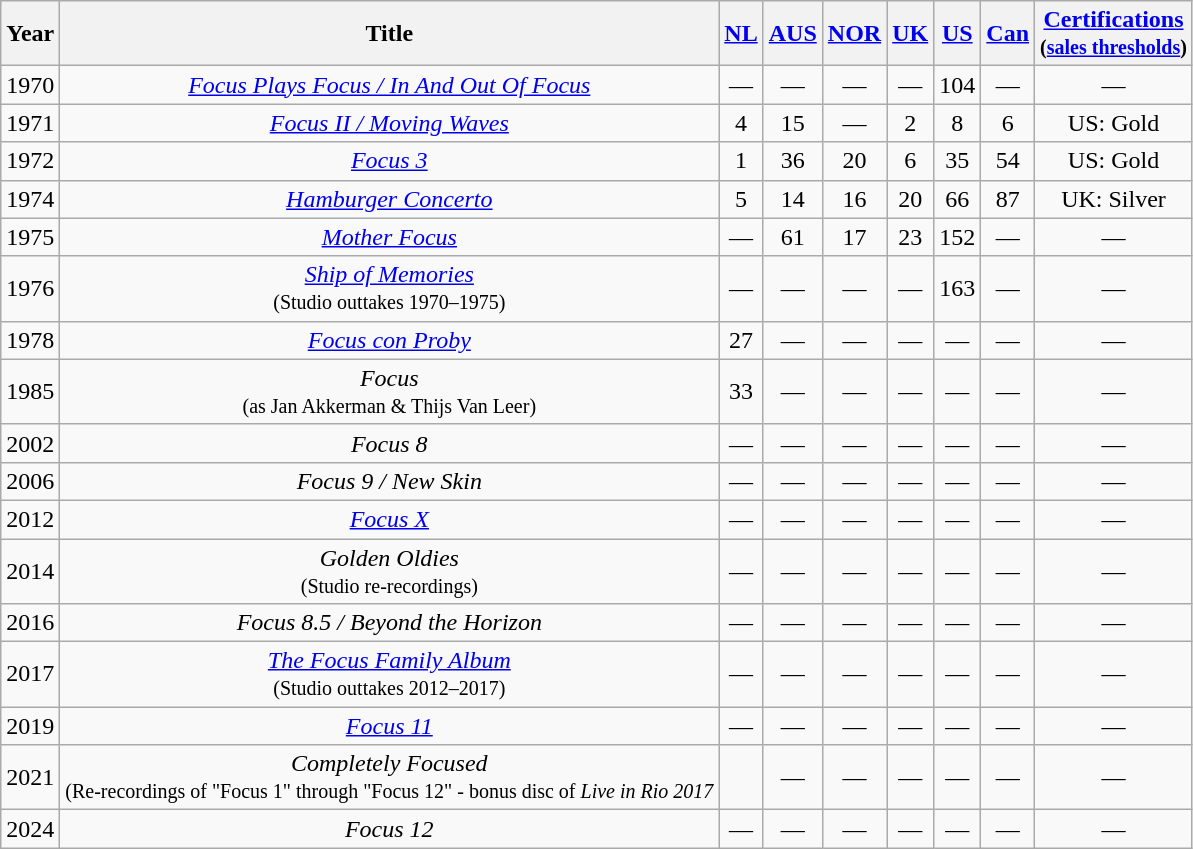<table class="wikitable">
<tr>
<th>Year</th>
<th>Title</th>
<th><a href='#'>NL</a><br></th>
<th><a href='#'>AUS</a><br></th>
<th><a href='#'>NOR</a><br></th>
<th><a href='#'>UK</a><br></th>
<th><a href='#'>US</a><br></th>
<th><a href='#'>Can</a></th>
<th><a href='#'>Certifications</a><br><small>(<a href='#'>sales thresholds</a>)</small></th>
</tr>
<tr>
<td style="text-align:center;">1970</td>
<td style="text-align:center;"><em><a href='#'>Focus Plays Focus / In And Out Of Focus</a></em></td>
<td style="text-align:center;">—</td>
<td style="text-align:center;">—</td>
<td style="text-align:center;">—</td>
<td style="text-align:center;">—</td>
<td style="text-align:center;">104</td>
<td style="text-align:center;">—</td>
<td style="text-align:center;">—</td>
</tr>
<tr>
<td style="text-align:center;">1971</td>
<td style="text-align:center;"><em><a href='#'>Focus II / Moving Waves</a></em></td>
<td style="text-align:center;">4</td>
<td style="text-align:center;">15</td>
<td style="text-align:center;">—</td>
<td style="text-align:center;">2</td>
<td style="text-align:center;">8</td>
<td style="text-align:center;">6</td>
<td style="text-align:center;">US: Gold</td>
</tr>
<tr>
<td style="text-align:center;">1972</td>
<td style="text-align:center;"><em><a href='#'>Focus 3</a></em></td>
<td style="text-align:center;">1</td>
<td style="text-align:center;">36</td>
<td style="text-align:center;">20</td>
<td style="text-align:center;">6</td>
<td style="text-align:center;">35</td>
<td style="text-align:center;">54</td>
<td style="text-align:center;">US: Gold</td>
</tr>
<tr>
<td style="text-align:center;">1974</td>
<td style="text-align:center;"><em><a href='#'>Hamburger Concerto</a></em></td>
<td style="text-align:center;">5</td>
<td style="text-align:center;">14</td>
<td style="text-align:center;">16</td>
<td style="text-align:center;">20</td>
<td style="text-align:center;">66</td>
<td style="text-align:center;">87</td>
<td style="text-align:center;">UK: Silver</td>
</tr>
<tr>
<td style="text-align:center;">1975</td>
<td style="text-align:center;"><em><a href='#'>Mother Focus</a></em></td>
<td style="text-align:center;">—</td>
<td style="text-align:center;">61</td>
<td style="text-align:center;">17</td>
<td style="text-align:center;">23</td>
<td style="text-align:center;">152</td>
<td style="text-align:center;">—</td>
<td style="text-align:center;">—</td>
</tr>
<tr>
<td style="text-align:center;">1976</td>
<td style="text-align:center;"><em><a href='#'>Ship of Memories</a></em><br><small>(Studio outtakes 1970–1975)<br></small></td>
<td style="text-align:center;">—</td>
<td style="text-align:center;">—</td>
<td style="text-align:center;">—</td>
<td style="text-align:center;">—</td>
<td style="text-align:center;">163</td>
<td style="text-align:center;">—</td>
<td style="text-align:center;">—</td>
</tr>
<tr>
<td style="text-align:center;">1978</td>
<td style="text-align:center;"><em><a href='#'>Focus con Proby</a></em></td>
<td style="text-align:center;">27</td>
<td style="text-align:center;">—</td>
<td style="text-align:center;">—</td>
<td style="text-align:center;">—</td>
<td style="text-align:center;">—</td>
<td style="text-align:center;">—</td>
<td style="text-align:center;">—</td>
</tr>
<tr>
<td style="text-align:center;">1985</td>
<td style="text-align:center;"><em>Focus</em><br><small>(as Jan Akkerman & Thijs Van Leer)<br></small></td>
<td style="text-align:center;">33</td>
<td style="text-align:center;">—</td>
<td style="text-align:center;">—</td>
<td style="text-align:center;">—</td>
<td style="text-align:center;">—</td>
<td style="text-align:center;">—</td>
<td style="text-align:center;">—</td>
</tr>
<tr>
<td style="text-align:center;">2002</td>
<td style="text-align:center;"><em>Focus 8</em></td>
<td style="text-align:center;">—</td>
<td style="text-align:center;">—</td>
<td style="text-align:center;">—</td>
<td style="text-align:center;">—</td>
<td style="text-align:center;">—</td>
<td style="text-align:center;">—</td>
<td style="text-align:center;">—</td>
</tr>
<tr>
<td style="text-align:center;">2006</td>
<td style="text-align:center;"><em>Focus 9 / New Skin</em></td>
<td style="text-align:center;">—</td>
<td style="text-align:center;">—</td>
<td style="text-align:center;">—</td>
<td style="text-align:center;">—</td>
<td style="text-align:center;">—</td>
<td style="text-align:center;">—</td>
<td style="text-align:center;">—</td>
</tr>
<tr>
<td style="text-align:center;">2012</td>
<td style="text-align:center;"><em><a href='#'>Focus X</a></em></td>
<td style="text-align:center;">—</td>
<td style="text-align:center;">—</td>
<td style="text-align:center;">—</td>
<td style="text-align:center;">—</td>
<td style="text-align:center;">—</td>
<td style="text-align:center;">—</td>
<td style="text-align:center;">—</td>
</tr>
<tr>
<td style="text-align:center;">2014</td>
<td style="text-align:center;"><em>Golden Oldies</em><br><small>(Studio re-recordings)<br></small></td>
<td style="text-align:center;">—</td>
<td style="text-align:center;">—</td>
<td style="text-align:center;">—</td>
<td style="text-align:center;">—</td>
<td style="text-align:center;">—</td>
<td style="text-align:center;">—</td>
<td style="text-align:center;">—</td>
</tr>
<tr>
<td style="text-align:center;">2016</td>
<td style="text-align:center;"><em>Focus 8.5 / Beyond the Horizon</em></td>
<td style="text-align:center;">—</td>
<td style="text-align:center;">—</td>
<td style="text-align:center;">—</td>
<td style="text-align:center;">—</td>
<td style="text-align:center;">—</td>
<td style="text-align:center;">—</td>
<td style="text-align:center;">—</td>
</tr>
<tr>
<td style="text-align:center;">2017</td>
<td style="text-align:center;"><em><a href='#'>The Focus Family Album</a></em><br><small>(Studio outtakes 2012–2017)<br></small></td>
<td style="text-align:center;">—</td>
<td style="text-align:center;">—</td>
<td style="text-align:center;">—</td>
<td style="text-align:center;">—</td>
<td style="text-align:center;">—</td>
<td style="text-align:center;">—</td>
<td style="text-align:center;">—</td>
</tr>
<tr>
<td style="text-align:center;">2019</td>
<td style="text-align:center;"><em><a href='#'>Focus 11</a></em></td>
<td style="text-align:center;">—</td>
<td style="text-align:center;">—</td>
<td style="text-align:center;">—</td>
<td style="text-align:center;">—</td>
<td style="text-align:center;">—</td>
<td style="text-align:center;">—</td>
<td style="text-align:center;">—</td>
</tr>
<tr>
<td style="text-align:center;">2021</td>
<td style="text-align:center;"><em>Completely Focused</em> <br><small>(Re-recordings of "Focus 1" through "Focus 12" - bonus disc of <em>Live in Rio 2017</em></small></td>
<td style="text-align:center;"></td>
<td style="text-align:center;">—</td>
<td style="text-align:center;">—</td>
<td style="text-align:center;">—</td>
<td style="text-align:center;">—</td>
<td style="text-align:center;">—</td>
<td style="text-align:center;">—</td>
</tr>
<tr>
<td style="text-align:center;">2024</td>
<td style="text-align:center;"><em>Focus 12</em></td>
<td style="text-align:center;">—</td>
<td style="text-align:center;">—</td>
<td style="text-align:center;">—</td>
<td style="text-align:center;">—</td>
<td style="text-align:center;">—</td>
<td style="text-align:center;">—</td>
<td style="text-align:center;">—</td>
</tr>
</table>
